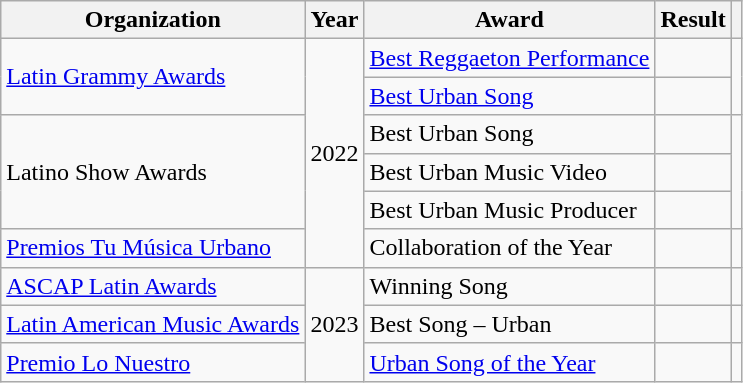<table class="wikitable sortable plainrowheaders">
<tr>
<th scope="col">Organization</th>
<th scope="col">Year</th>
<th scope="col">Award</th>
<th scope="col">Result</th>
<th class="unsortable"></th>
</tr>
<tr>
<td rowspan="2"><a href='#'>Latin Grammy Awards</a></td>
<td rowspan=6>2022</td>
<td><a href='#'>Best Reggaeton Performance</a></td>
<td></td>
<td rowspan="2" align="center"></td>
</tr>
<tr>
<td><a href='#'>Best Urban Song</a></td>
<td></td>
</tr>
<tr>
<td rowspan="3">Latino Show Awards</td>
<td>Best Urban Song</td>
<td></td>
<td rowspan="3" align="center"></td>
</tr>
<tr>
<td>Best Urban Music Video</td>
<td></td>
</tr>
<tr>
<td>Best Urban Music Producer</td>
<td></td>
</tr>
<tr>
<td><a href='#'>Premios Tu Música Urbano</a></td>
<td>Collaboration of the Year</td>
<td></td>
<td align="center"></td>
</tr>
<tr>
<td><a href='#'>ASCAP Latin Awards</a></td>
<td rowspan=3>2023</td>
<td>Winning Song</td>
<td></td>
<td align="center"></td>
</tr>
<tr>
<td><a href='#'>Latin American Music Awards</a></td>
<td>Best Song – Urban</td>
<td></td>
<td align="center"></td>
</tr>
<tr>
<td><a href='#'>Premio Lo Nuestro</a></td>
<td><a href='#'>Urban Song of the Year</a></td>
<td></td>
<td align="center"></td>
</tr>
</table>
